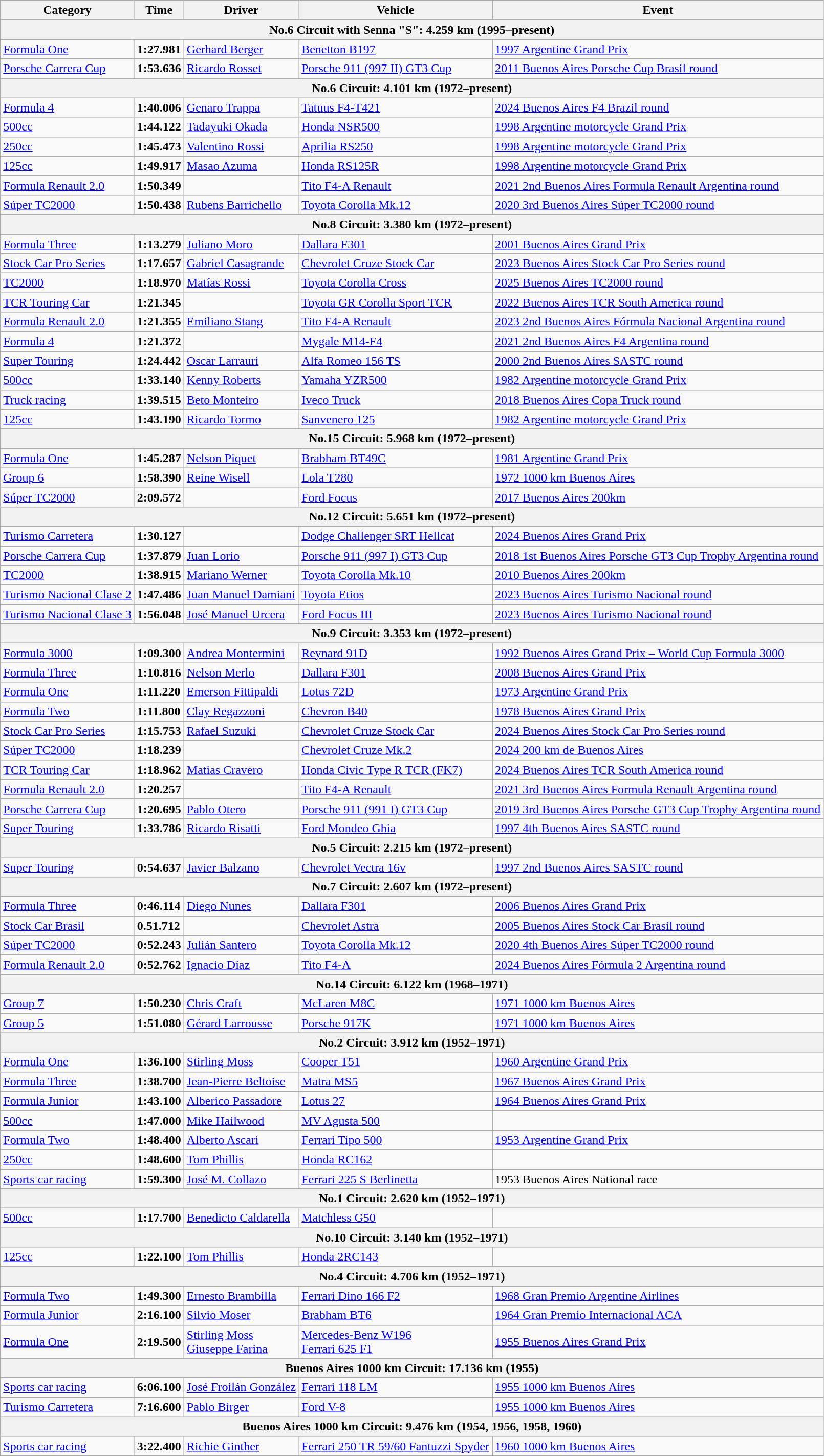<table class="wikitable">
<tr>
<th>Category</th>
<th>Time</th>
<th>Driver</th>
<th>Vehicle</th>
<th>Event</th>
</tr>
<tr>
<th colspan="5">No.6 Circuit with Senna "S": 4.259 km (1995–present)</th>
</tr>
<tr>
<td><a href='#'>Formula One</a></td>
<td><strong>1:27.981</strong></td>
<td><a href='#'>Gerhard Berger</a></td>
<td><a href='#'>Benetton B197</a></td>
<td><a href='#'>1997 Argentine Grand Prix</a></td>
</tr>
<tr>
<td><a href='#'>Porsche Carrera Cup</a></td>
<td><strong>1:53.636</strong></td>
<td><a href='#'>Ricardo Rosset</a></td>
<td><a href='#'>Porsche 911 (997 II) GT3 Cup</a></td>
<td><a href='#'>2011 Buenos Aires Porsche Cup Brasil round</a></td>
</tr>
<tr>
<th colspan="5">No.6 Circuit: 4.101 km (1972–present)</th>
</tr>
<tr>
<td><a href='#'>Formula 4</a></td>
<td><strong>1:40.006</strong></td>
<td><a href='#'>Genaro Trappa</a></td>
<td><a href='#'>Tatuus F4-T421</a></td>
<td><a href='#'>2024 Buenos Aires F4 Brazil round</a></td>
</tr>
<tr>
<td><a href='#'>500cc</a></td>
<td><strong>1:44.122</strong></td>
<td><a href='#'>Tadayuki Okada</a></td>
<td><a href='#'>Honda NSR500</a></td>
<td><a href='#'>1998 Argentine motorcycle Grand Prix</a></td>
</tr>
<tr>
<td><a href='#'>250cc</a></td>
<td><strong>1:45.473</strong></td>
<td><a href='#'>Valentino Rossi</a></td>
<td><a href='#'>Aprilia RS250</a></td>
<td><a href='#'>1998 Argentine motorcycle Grand Prix</a></td>
</tr>
<tr>
<td><a href='#'>125cc</a></td>
<td><strong>1:49.917</strong></td>
<td><a href='#'>Masao Azuma</a></td>
<td><a href='#'>Honda RS125R</a></td>
<td><a href='#'>1998 Argentine motorcycle Grand Prix</a></td>
</tr>
<tr>
<td><a href='#'>Formula Renault 2.0</a></td>
<td><strong>1:50.349</strong></td>
<td></td>
<td><a href='#'>Tito F4-A Renault</a></td>
<td><a href='#'>2021 2nd Buenos Aires Formula Renault Argentina round</a></td>
</tr>
<tr>
<td><a href='#'>Súper TC2000</a></td>
<td><strong>1:50.438</strong></td>
<td><a href='#'>Rubens Barrichello</a></td>
<td><a href='#'>Toyota Corolla Mk.12</a></td>
<td><a href='#'>2020 3rd Buenos Aires Súper TC2000 round</a></td>
</tr>
<tr>
<th colspan="5">No.8 Circuit: 3.380 km (1972–present)</th>
</tr>
<tr>
<td><a href='#'>Formula Three</a></td>
<td><strong>1:13.279</strong></td>
<td><a href='#'>Juliano Moro</a></td>
<td><a href='#'>Dallara F301</a></td>
<td><a href='#'>2001 Buenos Aires Grand Prix</a></td>
</tr>
<tr>
<td><a href='#'>Stock Car Pro Series</a></td>
<td><strong>1:17.657</strong></td>
<td><a href='#'>Gabriel Casagrande</a></td>
<td><a href='#'>Chevrolet Cruze Stock Car</a></td>
<td><a href='#'>2023 Buenos Aires Stock Car Pro Series round</a></td>
</tr>
<tr>
<td><a href='#'>TC2000</a></td>
<td><strong>1:18.970</strong></td>
<td><a href='#'>Matías Rossi</a></td>
<td><a href='#'>Toyota Corolla Cross</a></td>
<td><a href='#'>2025 Buenos Aires TC2000 round</a></td>
</tr>
<tr>
<td><a href='#'>TCR Touring Car</a></td>
<td><strong>1:21.345</strong></td>
<td></td>
<td><a href='#'>Toyota GR Corolla Sport TCR</a></td>
<td><a href='#'>2022 Buenos Aires TCR South America round</a></td>
</tr>
<tr>
<td><a href='#'>Formula Renault 2.0</a></td>
<td><strong>1:21.355</strong></td>
<td><a href='#'>Emiliano Stang</a></td>
<td><a href='#'>Tito F4-A Renault</a></td>
<td><a href='#'>2023 2nd Buenos Aires Fórmula Nacional Argentina round</a></td>
</tr>
<tr>
<td><a href='#'>Formula 4</a></td>
<td><strong>1:21.372</strong></td>
<td></td>
<td><a href='#'>Mygale M14-F4</a></td>
<td><a href='#'>2021 2nd Buenos Aires F4 Argentina round</a></td>
</tr>
<tr>
<td><a href='#'>Super Touring</a></td>
<td><strong>1:24.442</strong></td>
<td><a href='#'>Oscar Larrauri</a></td>
<td><a href='#'>Alfa Romeo 156 TS</a></td>
<td><a href='#'>2000 2nd Buenos Aires SASTC round</a></td>
</tr>
<tr>
<td><a href='#'>500cc</a></td>
<td><strong>1:33.140</strong></td>
<td><a href='#'>Kenny Roberts</a></td>
<td><a href='#'>Yamaha YZR500</a></td>
<td><a href='#'>1982 Argentine motorcycle Grand Prix</a></td>
</tr>
<tr>
<td><a href='#'>Truck racing</a></td>
<td><strong>1:39.515</strong></td>
<td><a href='#'>Beto Monteiro</a></td>
<td><a href='#'>Iveco Truck</a></td>
<td><a href='#'>2018 Buenos Aires Copa Truck round</a></td>
</tr>
<tr>
<td><a href='#'>125cc</a></td>
<td><strong>1:43.190</strong></td>
<td><a href='#'>Ricardo Tormo</a></td>
<td><a href='#'>Sanvenero 125</a></td>
<td><a href='#'>1982 Argentine motorcycle Grand Prix</a></td>
</tr>
<tr>
<th colspan="5">No.15 Circuit: 5.968 km (1972–present)</th>
</tr>
<tr>
<td><a href='#'>Formula One</a></td>
<td><strong>1:45.287</strong></td>
<td><a href='#'>Nelson Piquet</a></td>
<td><a href='#'>Brabham BT49C</a></td>
<td><a href='#'>1981 Argentine Grand Prix</a></td>
</tr>
<tr>
<td><a href='#'>Group 6</a></td>
<td><strong>1:58.390</strong></td>
<td><a href='#'>Reine Wisell</a></td>
<td><a href='#'>Lola T280</a></td>
<td><a href='#'>1972 1000 km Buenos Aires</a></td>
</tr>
<tr>
<td><a href='#'>Súper TC2000</a></td>
<td><strong>2:09.572</strong></td>
<td></td>
<td><a href='#'>Ford Focus</a></td>
<td><a href='#'>2017 Buenos Aires 200km</a></td>
</tr>
<tr>
<th colspan="5">No.12 Circuit: 5.651 km (1972–present)</th>
</tr>
<tr>
<td><a href='#'>Turismo Carretera</a></td>
<td><strong>1:30.127</strong></td>
<td></td>
<td><a href='#'>Dodge Challenger SRT Hellcat</a></td>
<td><a href='#'>2024 Buenos Aires Grand Prix</a></td>
</tr>
<tr>
<td><a href='#'>Porsche Carrera Cup</a></td>
<td><strong>1:37.879</strong></td>
<td><a href='#'>Juan Lorio</a></td>
<td><a href='#'>Porsche 911 (997 I) GT3 Cup</a></td>
<td><a href='#'>2018 1st Buenos Aires Porsche GT3 Cup Trophy Argentina round</a></td>
</tr>
<tr>
<td><a href='#'>TC2000</a></td>
<td><strong>1:38.915</strong></td>
<td><a href='#'>Mariano Werner</a></td>
<td><a href='#'>Toyota Corolla Mk.10</a></td>
<td><a href='#'>2010 Buenos Aires 200km</a></td>
</tr>
<tr>
<td><a href='#'>Turismo Nacional Clase 2</a></td>
<td><strong>1:47.486</strong></td>
<td><a href='#'>Juan Manuel Damiani</a></td>
<td><a href='#'>Toyota Etios</a></td>
<td><a href='#'>2023 Buenos Aires Turismo Nacional round</a></td>
</tr>
<tr>
<td><a href='#'>Turismo Nacional Clase 3</a></td>
<td><strong>1:56.048</strong></td>
<td><a href='#'>José Manuel Urcera</a></td>
<td><a href='#'>Ford Focus III</a></td>
<td><a href='#'>2023 Buenos Aires Turismo Nacional round</a></td>
</tr>
<tr>
<th colspan="5">No.9 Circuit: 3.353 km (1972–present)</th>
</tr>
<tr>
<td><a href='#'>Formula 3000</a></td>
<td><strong>1:09.300</strong></td>
<td><a href='#'>Andrea Montermini</a></td>
<td><a href='#'>Reynard 91D</a></td>
<td><a href='#'>1992 Buenos Aires Grand Prix – World Cup Formula 3000</a></td>
</tr>
<tr>
<td><a href='#'>Formula Three</a></td>
<td><strong>1:10.816</strong></td>
<td><a href='#'>Nelson Merlo</a></td>
<td><a href='#'>Dallara F301</a></td>
<td><a href='#'>2008 Buenos Aires Grand Prix</a></td>
</tr>
<tr>
<td><a href='#'>Formula One</a></td>
<td><strong>1:11.220</strong></td>
<td><a href='#'>Emerson Fittipaldi</a></td>
<td><a href='#'>Lotus 72D</a></td>
<td><a href='#'>1973 Argentine Grand Prix</a></td>
</tr>
<tr>
<td><a href='#'>Formula Two</a></td>
<td><strong>1:11.800</strong></td>
<td><a href='#'>Clay Regazzoni</a></td>
<td><a href='#'>Chevron B40</a></td>
<td><a href='#'>1978 Buenos Aires Grand Prix</a></td>
</tr>
<tr>
<td><a href='#'>Stock Car Pro Series</a></td>
<td><strong>1:15.753</strong></td>
<td><a href='#'>Rafael Suzuki</a></td>
<td><a href='#'>Chevrolet Cruze Stock Car</a></td>
<td><a href='#'>2024 Buenos Aires Stock Car Pro Series round</a></td>
</tr>
<tr>
<td><a href='#'>Súper TC2000</a></td>
<td><strong>1:18.239</strong></td>
<td></td>
<td><a href='#'>Chevrolet Cruze Mk.2</a></td>
<td><a href='#'>2024 200 km de Buenos Aires</a></td>
</tr>
<tr>
<td><a href='#'>TCR Touring Car</a></td>
<td><strong>1:18.962</strong></td>
<td><a href='#'>Matias Cravero</a></td>
<td><a href='#'>Honda Civic Type R TCR (FK7)</a></td>
<td><a href='#'>2024 Buenos Aires TCR South America round</a></td>
</tr>
<tr>
<td><a href='#'>Formula Renault 2.0</a></td>
<td><strong>1:20.257</strong></td>
<td></td>
<td><a href='#'>Tito F4-A Renault</a></td>
<td><a href='#'>2021 3rd Buenos Aires Formula Renault Argentina round</a></td>
</tr>
<tr>
<td><a href='#'>Porsche Carrera Cup</a></td>
<td><strong>1:20.695</strong></td>
<td><a href='#'>Pablo Otero</a></td>
<td><a href='#'>Porsche 911 (991 I) GT3 Cup</a></td>
<td><a href='#'>2019 3rd Buenos Aires Porsche GT3 Cup Trophy Argentina round</a></td>
</tr>
<tr>
<td><a href='#'>Super Touring</a></td>
<td><strong>1:33.786</strong></td>
<td><a href='#'>Ricardo Risatti</a></td>
<td><a href='#'>Ford Mondeo Ghia</a></td>
<td><a href='#'>1997 4th Buenos Aires SASTC round</a></td>
</tr>
<tr>
<th colspan="5">No.5 Circuit: 2.215 km (1972–present)</th>
</tr>
<tr>
<td><a href='#'>Super Touring</a></td>
<td><strong>0:54.637</strong></td>
<td><a href='#'>Javier Balzano</a></td>
<td><a href='#'>Chevrolet Vectra 16v</a></td>
<td><a href='#'>1997 2nd Buenos Aires SASTC round</a></td>
</tr>
<tr>
<th colspan="5">No.7 Circuit: 2.607 km (1972–present)</th>
</tr>
<tr>
<td><a href='#'>Formula Three</a></td>
<td><strong>0:46.114</strong></td>
<td><a href='#'>Diego Nunes</a></td>
<td><a href='#'>Dallara F301</a></td>
<td><a href='#'>2006 Buenos Aires Grand Prix</a></td>
</tr>
<tr>
<td><a href='#'>Stock Car Brasil</a></td>
<td><strong>0.51.712</strong></td>
<td></td>
<td><a href='#'>Chevrolet Astra</a></td>
<td><a href='#'>2005 Buenos Aires Stock Car Brasil round</a></td>
</tr>
<tr>
<td><a href='#'>Súper TC2000</a></td>
<td><strong>0:52.243</strong></td>
<td><a href='#'>Julián Santero</a></td>
<td><a href='#'>Toyota Corolla Mk.12</a></td>
<td><a href='#'>2020 4th Buenos Aires Súper TC2000 round</a></td>
</tr>
<tr>
<td><a href='#'>Formula Renault 2.0</a></td>
<td><strong>0:52.762</strong></td>
<td><a href='#'>Ignacio Díaz</a></td>
<td><a href='#'>Tito F4-A</a></td>
<td><a href='#'>2024 Buenos Aires Fórmula 2 Argentina round</a></td>
</tr>
<tr>
<th colspan="5">No.14 Circuit: 6.122 km (1968–1971)</th>
</tr>
<tr>
<td><a href='#'>Group 7</a></td>
<td><strong>1:50.230</strong></td>
<td><a href='#'>Chris Craft</a></td>
<td><a href='#'>McLaren M8C</a></td>
<td><a href='#'>1971 1000 km Buenos Aires</a></td>
</tr>
<tr>
<td><a href='#'>Group 5</a></td>
<td><strong>1:51.080</strong></td>
<td><a href='#'>Gérard Larrousse</a></td>
<td><a href='#'>Porsche 917K</a></td>
<td><a href='#'>1971 1000 km Buenos Aires</a></td>
</tr>
<tr>
<th colspan="5">No.2 Circuit: 3.912 km (1952–1971)</th>
</tr>
<tr>
<td><a href='#'>Formula One</a></td>
<td><strong>1:36.100</strong></td>
<td><a href='#'>Stirling Moss</a></td>
<td><a href='#'>Cooper T51</a></td>
<td><a href='#'>1960 Argentine Grand Prix</a></td>
</tr>
<tr>
<td><a href='#'>Formula Three</a></td>
<td><strong>1:38.700</strong></td>
<td><a href='#'>Jean-Pierre Beltoise</a></td>
<td><a href='#'>Matra MS5</a></td>
<td><a href='#'>1967 Buenos Aires Grand Prix</a></td>
</tr>
<tr>
<td><a href='#'>Formula Junior</a></td>
<td><strong>1:43.100</strong></td>
<td><a href='#'>Alberico Passadore</a></td>
<td><a href='#'>Lotus 27</a></td>
<td><a href='#'>1964 Buenos Aires Grand Prix</a></td>
</tr>
<tr>
<td><a href='#'>500cc</a></td>
<td><strong>1:47.000</strong></td>
<td><a href='#'>Mike Hailwood</a></td>
<td><a href='#'>MV Agusta 500</a></td>
<td></td>
</tr>
<tr>
<td><a href='#'>Formula Two</a></td>
<td><strong>1:48.400</strong></td>
<td><a href='#'>Alberto Ascari</a></td>
<td><a href='#'>Ferrari Tipo 500</a></td>
<td><a href='#'>1953 Argentine Grand Prix</a></td>
</tr>
<tr>
<td><a href='#'>250cc</a></td>
<td><strong>1:48.600</strong></td>
<td><a href='#'>Tom Phillis</a></td>
<td><a href='#'>Honda RC162</a></td>
<td></td>
</tr>
<tr>
<td><a href='#'>Sports car racing</a></td>
<td><strong>1:59.300</strong></td>
<td><a href='#'>José M. Collazo</a></td>
<td><a href='#'>Ferrari 225 S Berlinetta</a></td>
<td>1953 Buenos Aires National race</td>
</tr>
<tr>
<th colspan="5">No.1 Circuit: 2.620 km (1952–1971)</th>
</tr>
<tr>
<td><a href='#'>500cc</a></td>
<td><strong>1:17.700</strong></td>
<td><a href='#'>Benedicto Caldarella</a></td>
<td><a href='#'>Matchless G50</a></td>
<td></td>
</tr>
<tr>
<th colspan="5">No.10 Circuit: 3.140 km (1952–1971)</th>
</tr>
<tr>
<td><a href='#'>125cc</a></td>
<td><strong>1:22.100</strong></td>
<td><a href='#'>Tom Phillis</a></td>
<td><a href='#'>Honda 2RC143</a></td>
<td></td>
</tr>
<tr>
<th colspan="5">No.4 Circuit: 4.706 km (1952–1971)</th>
</tr>
<tr>
<td><a href='#'>Formula Two</a></td>
<td><strong>1:49.300</strong></td>
<td><a href='#'>Ernesto Brambilla</a></td>
<td><a href='#'>Ferrari Dino 166 F2</a></td>
<td><a href='#'>1968 Gran Premio Argentine Airlines</a></td>
</tr>
<tr>
<td><a href='#'>Formula Junior</a></td>
<td><strong>2:16.100</strong></td>
<td><a href='#'>Silvio Moser</a></td>
<td><a href='#'>Brabham BT6</a></td>
<td><a href='#'>1964 Gran Premio Internacional ACA</a></td>
</tr>
<tr>
<td><a href='#'>Formula One</a></td>
<td><strong>2:19.500</strong></td>
<td><a href='#'>Stirling Moss</a><br><a href='#'>Giuseppe Farina</a></td>
<td><a href='#'>Mercedes-Benz W196</a><br><a href='#'>Ferrari 625 F1</a></td>
<td><a href='#'>1955 Buenos Aires Grand Prix</a></td>
</tr>
<tr>
<th colspan="5">Buenos Aires 1000 km Circuit: 17.136 km (1955)</th>
</tr>
<tr>
<td><a href='#'>Sports car racing</a></td>
<td><strong>6:06.100</strong></td>
<td><a href='#'>José Froilán González</a></td>
<td><a href='#'>Ferrari 118 LM</a></td>
<td><a href='#'>1955 1000 km Buenos Aires</a></td>
</tr>
<tr>
<td><a href='#'>Turismo Carretera</a></td>
<td><strong>7:16.600</strong></td>
<td><a href='#'>Pablo Birger</a></td>
<td><a href='#'>Ford V-8</a></td>
<td><a href='#'>1955 1000 km Buenos Aires</a></td>
</tr>
<tr>
<th colspan="5">Buenos Aires 1000 km Circuit: 9.476 km (1954, 1956, 1958, 1960)</th>
</tr>
<tr>
<td><a href='#'>Sports car racing</a></td>
<td><strong>3:22.400</strong></td>
<td><a href='#'>Richie Ginther</a></td>
<td><a href='#'>Ferrari 250 TR 59/60 Fantuzzi Spyder</a></td>
<td><a href='#'>1960 1000 km Buenos Aires</a></td>
</tr>
<tr>
</tr>
</table>
